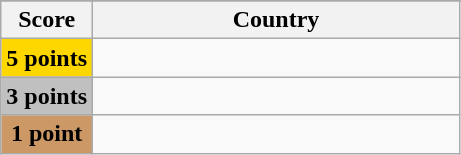<table class="wikitable">
<tr>
</tr>
<tr>
<th scope="col" width="20%">Score</th>
<th scope="col">Country</th>
</tr>
<tr>
<th scope="row" style="background:gold">5 points</th>
<td></td>
</tr>
<tr>
<th scope="row" style="background:silver">3 points</th>
<td></td>
</tr>
<tr>
<th scope="row" style="background:#CC9966">1 point</th>
<td></td>
</tr>
</table>
